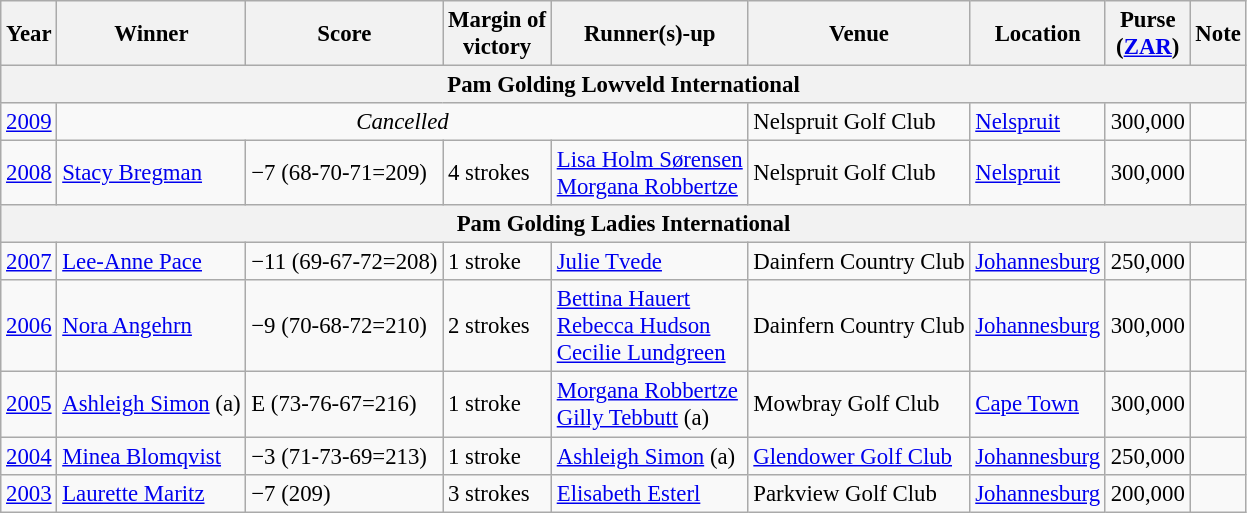<table class=wikitable style="font-size:95%">
<tr>
<th>Year</th>
<th>Winner</th>
<th>Score</th>
<th>Margin of<br>victory</th>
<th>Runner(s)-up</th>
<th>Venue</th>
<th>Location</th>
<th>Purse<br>(<a href='#'>ZAR</a>)</th>
<th>Note</th>
</tr>
<tr>
<th colspan=9>Pam Golding Lowveld International</th>
</tr>
<tr>
<td><a href='#'>2009</a></td>
<td colspan=4 align=center><em>Cancelled</em></td>
<td>Nelspruit Golf Club</td>
<td><a href='#'>Nelspruit</a></td>
<td>300,000</td>
<td></td>
</tr>
<tr>
<td><a href='#'>2008</a></td>
<td> <a href='#'>Stacy Bregman</a></td>
<td>−7 (68-70-71=209)</td>
<td>4 strokes</td>
<td> <a href='#'>Lisa Holm Sørensen</a><br> <a href='#'>Morgana Robbertze</a></td>
<td>Nelspruit Golf Club</td>
<td><a href='#'>Nelspruit</a></td>
<td>300,000</td>
<td></td>
</tr>
<tr>
<th colspan=9>Pam Golding Ladies International</th>
</tr>
<tr>
<td><a href='#'>2007</a></td>
<td> <a href='#'>Lee-Anne Pace</a></td>
<td>−11 (69-67-72=208)</td>
<td>1 stroke</td>
<td> <a href='#'>Julie Tvede</a></td>
<td>Dainfern Country Club</td>
<td><a href='#'>Johannesburg</a></td>
<td>250,000</td>
<td></td>
</tr>
<tr>
<td><a href='#'>2006</a></td>
<td> <a href='#'>Nora Angehrn</a></td>
<td>−9 (70-68-72=210)</td>
<td>2 strokes</td>
<td> <a href='#'>Bettina Hauert</a><br> <a href='#'>Rebecca Hudson</a><br> <a href='#'>Cecilie Lundgreen</a></td>
<td>Dainfern Country Club</td>
<td><a href='#'>Johannesburg</a></td>
<td>300,000</td>
<td></td>
</tr>
<tr>
<td><a href='#'>2005</a></td>
<td> <a href='#'>Ashleigh Simon</a> (a)</td>
<td>E (73-76-67=216)</td>
<td>1 stroke</td>
<td> <a href='#'>Morgana Robbertze</a><br> <a href='#'>Gilly Tebbutt</a> (a)</td>
<td>Mowbray Golf Club</td>
<td><a href='#'>Cape Town</a></td>
<td>300,000</td>
<td></td>
</tr>
<tr>
<td><a href='#'>2004</a></td>
<td> <a href='#'>Minea Blomqvist</a></td>
<td>−3 (71-73-69=213)</td>
<td>1 stroke</td>
<td> <a href='#'>Ashleigh Simon</a> (a)</td>
<td><a href='#'>Glendower Golf Club</a></td>
<td><a href='#'>Johannesburg</a></td>
<td>250,000</td>
<td></td>
</tr>
<tr>
<td><a href='#'>2003</a></td>
<td> <a href='#'>Laurette Maritz</a></td>
<td>−7 (209)</td>
<td>3 strokes</td>
<td> <a href='#'>Elisabeth Esterl</a></td>
<td>Parkview Golf Club</td>
<td><a href='#'>Johannesburg</a></td>
<td>200,000</td>
<td></td>
</tr>
</table>
